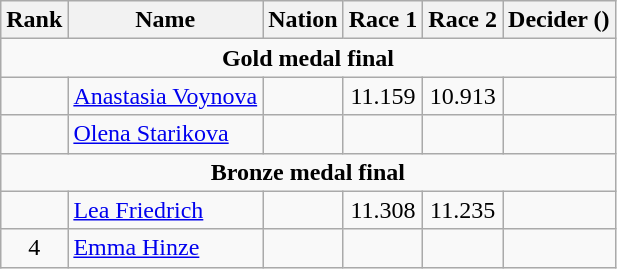<table class="wikitable" style="text-align:center">
<tr>
<th>Rank</th>
<th>Name</th>
<th>Nation</th>
<th>Race 1</th>
<th>Race 2</th>
<th>Decider ()</th>
</tr>
<tr>
<td colspan=6><strong>Gold medal final</strong></td>
</tr>
<tr>
<td></td>
<td align=left><a href='#'>Anastasia Voynova</a></td>
<td align=left></td>
<td>11.159</td>
<td>10.913</td>
<td></td>
</tr>
<tr>
<td></td>
<td align=left><a href='#'>Olena Starikova</a></td>
<td align=left></td>
<td></td>
<td></td>
<td></td>
</tr>
<tr>
<td colspan=6><strong>Bronze medal final</strong></td>
</tr>
<tr>
<td></td>
<td align=left><a href='#'>Lea Friedrich</a></td>
<td align=left></td>
<td>11.308</td>
<td>11.235</td>
<td></td>
</tr>
<tr>
<td>4</td>
<td align=left><a href='#'>Emma Hinze</a></td>
<td align=left></td>
<td></td>
<td></td>
<td></td>
</tr>
</table>
